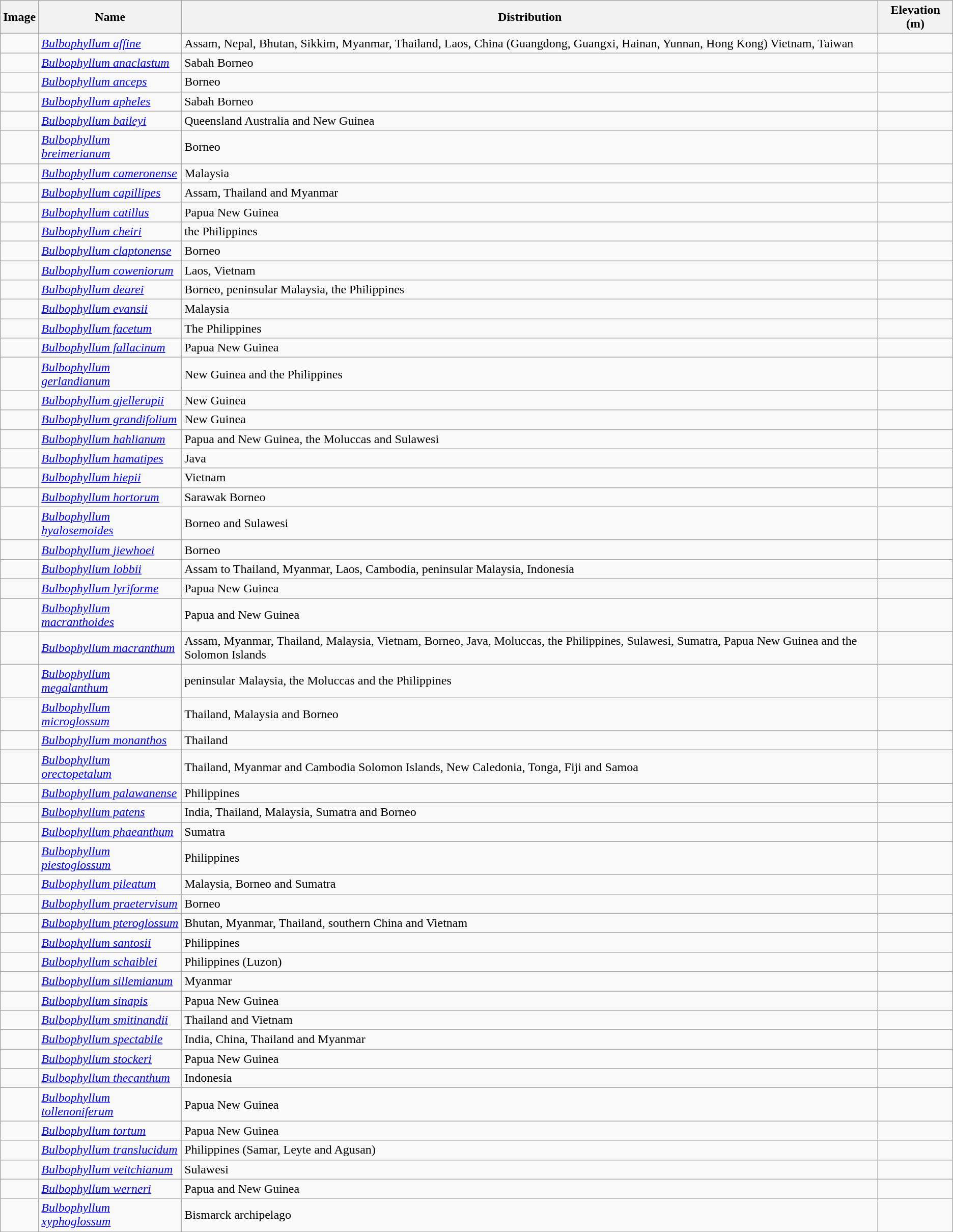<table class="wikitable collapsible">
<tr>
<th>Image</th>
<th>Name</th>
<th>Distribution</th>
<th>Elevation (m)</th>
</tr>
<tr>
<td></td>
<td><em><a href='#'>Bulbophyllum affine</a></em> </td>
<td>Assam, Nepal, Bhutan, Sikkim, Myanmar, Thailand, Laos, China (Guangdong, Guangxi, Hainan, Yunnan, Hong Kong) Vietnam, Taiwan</td>
<td></td>
</tr>
<tr>
<td></td>
<td><em><a href='#'>Bulbophyllum anaclastum</a></em> </td>
<td>Sabah Borneo</td>
<td></td>
</tr>
<tr>
<td></td>
<td><em><a href='#'>Bulbophyllum anceps</a></em> </td>
<td>Borneo</td>
<td></td>
</tr>
<tr>
<td></td>
<td><em><a href='#'>Bulbophyllum apheles</a></em> </td>
<td>Sabah Borneo</td>
<td></td>
</tr>
<tr>
<td></td>
<td><em><a href='#'>Bulbophyllum baileyi</a></em> </td>
<td>Queensland Australia and New Guinea</td>
<td></td>
</tr>
<tr>
<td></td>
<td><em><a href='#'>Bulbophyllum breimerianum</a></em> </td>
<td>Borneo</td>
<td></td>
</tr>
<tr>
<td></td>
<td><em><a href='#'>Bulbophyllum cameronense</a></em> </td>
<td>Malaysia</td>
<td></td>
</tr>
<tr>
<td></td>
<td><em><a href='#'>Bulbophyllum capillipes</a></em> </td>
<td>Assam, Thailand and Myanmar</td>
<td></td>
</tr>
<tr>
<td></td>
<td><em><a href='#'>Bulbophyllum catillus</a></em> </td>
<td>Papua New Guinea</td>
<td></td>
</tr>
<tr>
<td></td>
<td><em><a href='#'>Bulbophyllum cheiri</a></em> </td>
<td>the Philippines</td>
<td></td>
</tr>
<tr>
<td></td>
<td><em><a href='#'>Bulbophyllum claptonense</a></em> </td>
<td>Borneo</td>
<td></td>
</tr>
<tr>
<td></td>
<td><em><a href='#'>Bulbophyllum coweniorum</a></em> </td>
<td>Laos, Vietnam</td>
<td></td>
</tr>
<tr>
<td></td>
<td><em><a href='#'>Bulbophyllum dearei</a></em> </td>
<td>Borneo, peninsular Malaysia, the Philippines</td>
<td></td>
</tr>
<tr>
<td></td>
<td><em><a href='#'>Bulbophyllum evansii</a></em> </td>
<td>Malaysia</td>
<td></td>
</tr>
<tr>
<td></td>
<td><em><a href='#'>Bulbophyllum facetum</a></em> </td>
<td>The Philippines</td>
<td></td>
</tr>
<tr>
<td></td>
<td><em><a href='#'>Bulbophyllum fallacinum</a></em> </td>
<td>Papua New Guinea</td>
<td></td>
</tr>
<tr>
<td></td>
<td><em><a href='#'>Bulbophyllum gerlandianum</a></em> </td>
<td>New Guinea and the Philippines</td>
<td></td>
</tr>
<tr>
<td></td>
<td><em><a href='#'>Bulbophyllum gjellerupii</a></em> </td>
<td>New Guinea</td>
<td></td>
</tr>
<tr>
<td></td>
<td><em><a href='#'>Bulbophyllum grandifolium</a></em> </td>
<td>New Guinea</td>
<td></td>
</tr>
<tr>
<td></td>
<td><em><a href='#'>Bulbophyllum hahlianum</a></em> </td>
<td>Papua and New Guinea, the Moluccas and Sulawesi</td>
<td></td>
</tr>
<tr>
<td></td>
<td><em><a href='#'>Bulbophyllum hamatipes</a></em> </td>
<td>Java</td>
<td></td>
</tr>
<tr>
<td></td>
<td><em><a href='#'>Bulbophyllum hiepii</a></em> </td>
<td>Vietnam</td>
<td></td>
</tr>
<tr>
<td></td>
<td><em><a href='#'>Bulbophyllum hortorum</a></em> </td>
<td>Sarawak Borneo</td>
<td></td>
</tr>
<tr>
<td></td>
<td><em><a href='#'>Bulbophyllum hyalosemoides</a></em> </td>
<td>Borneo and Sulawesi</td>
<td></td>
</tr>
<tr>
<td></td>
<td><em><a href='#'>Bulbophyllum jiewhoei</a></em> </td>
<td>Borneo</td>
<td></td>
</tr>
<tr>
<td></td>
<td><em><a href='#'>Bulbophyllum lobbii</a></em> </td>
<td>Assam to Thailand, Myanmar, Laos, Cambodia, peninsular Malaysia, Indonesia</td>
<td></td>
</tr>
<tr>
<td></td>
<td><em><a href='#'>Bulbophyllum lyriforme</a></em> </td>
<td>Papua New Guinea</td>
<td></td>
</tr>
<tr>
<td></td>
<td><em><a href='#'>Bulbophyllum macranthoides</a></em> </td>
<td>Papua and New Guinea</td>
<td></td>
</tr>
<tr>
<td></td>
<td><em><a href='#'>Bulbophyllum macranthum</a></em> </td>
<td>Assam, Myanmar, Thailand, Malaysia, Vietnam, Borneo, Java, Moluccas, the Philippines, Sulawesi, Sumatra, Papua New Guinea and the Solomon Islands</td>
<td></td>
</tr>
<tr>
<td></td>
<td><em><a href='#'>Bulbophyllum megalanthum</a></em> </td>
<td>peninsular Malaysia, the Moluccas and the Philippines</td>
<td></td>
</tr>
<tr>
<td></td>
<td><em><a href='#'>Bulbophyllum microglossum</a></em> </td>
<td>Thailand, Malaysia and Borneo</td>
<td></td>
</tr>
<tr>
<td></td>
<td><em><a href='#'>Bulbophyllum monanthos</a></em> </td>
<td>Thailand</td>
<td></td>
</tr>
<tr>
<td></td>
<td><em><a href='#'>Bulbophyllum orectopetalum</a></em> </td>
<td>Thailand, Myanmar and Cambodia Solomon Islands, New Caledonia, Tonga, Fiji and Samoa</td>
<td></td>
</tr>
<tr>
<td></td>
<td><em><a href='#'>Bulbophyllum palawanense</a></em> </td>
<td>Philippines</td>
<td></td>
</tr>
<tr>
<td></td>
<td><em><a href='#'>Bulbophyllum patens</a></em> </td>
<td>India, Thailand, Malaysia, Sumatra and Borneo</td>
<td></td>
</tr>
<tr>
<td></td>
<td><em><a href='#'>Bulbophyllum phaeanthum</a></em> </td>
<td>Sumatra</td>
<td></td>
</tr>
<tr>
<td></td>
<td><em><a href='#'>Bulbophyllum piestoglossum</a></em> </td>
<td>Philippines</td>
<td></td>
</tr>
<tr>
<td></td>
<td><em><a href='#'>Bulbophyllum pileatum</a></em> </td>
<td>Malaysia, Borneo and Sumatra</td>
<td></td>
</tr>
<tr>
<td></td>
<td><em><a href='#'>Bulbophyllum praetervisum</a></em> </td>
<td>Borneo</td>
<td></td>
</tr>
<tr>
<td></td>
<td><em><a href='#'>Bulbophyllum pteroglossum</a></em> </td>
<td>Bhutan, Myanmar, Thailand, southern China and Vietnam</td>
<td></td>
</tr>
<tr>
<td></td>
<td><em><a href='#'>Bulbophyllum santosii</a></em> </td>
<td>Philippines</td>
<td></td>
</tr>
<tr>
<td></td>
<td><em><a href='#'>Bulbophyllum schaiblei</a></em> </td>
<td>Philippines (Luzon)</td>
<td></td>
</tr>
<tr>
<td></td>
<td><em><a href='#'>Bulbophyllum sillemianum</a></em> </td>
<td>Myanmar</td>
<td></td>
</tr>
<tr>
<td></td>
<td><em><a href='#'>Bulbophyllum sinapis</a></em> </td>
<td>Papua New Guinea</td>
<td></td>
</tr>
<tr>
<td></td>
<td><em><a href='#'>Bulbophyllum smitinandii</a></em> </td>
<td>Thailand and Vietnam</td>
<td></td>
</tr>
<tr>
<td></td>
<td><em><a href='#'>Bulbophyllum spectabile</a></em> </td>
<td>India, China, Thailand and Myanmar</td>
<td></td>
</tr>
<tr>
<td></td>
<td><em><a href='#'>Bulbophyllum stockeri</a></em> </td>
<td>Papua New Guinea</td>
<td></td>
</tr>
<tr>
<td></td>
<td><em><a href='#'>Bulbophyllum thecanthum</a></em> </td>
<td>Indonesia</td>
<td></td>
</tr>
<tr>
<td></td>
<td><em><a href='#'>Bulbophyllum tollenoniferum</a></em> </td>
<td>Papua New Guinea</td>
<td></td>
</tr>
<tr>
<td></td>
<td><em><a href='#'>Bulbophyllum tortum</a></em> </td>
<td>Papua New Guinea</td>
<td></td>
</tr>
<tr>
<td></td>
<td><em><a href='#'>Bulbophyllum translucidum</a></em> </td>
<td>Philippines (Samar, Leyte and Agusan)</td>
<td></td>
</tr>
<tr>
<td></td>
<td><em><a href='#'>Bulbophyllum veitchianum</a></em> </td>
<td>Sulawesi</td>
<td></td>
</tr>
<tr>
<td></td>
<td><em><a href='#'>Bulbophyllum werneri</a></em> </td>
<td>Papua and New Guinea</td>
<td></td>
</tr>
<tr>
<td></td>
<td><em><a href='#'>Bulbophyllum xyphoglossum</a></em> </td>
<td>Bismarck archipelago</td>
<td></td>
</tr>
<tr>
</tr>
</table>
